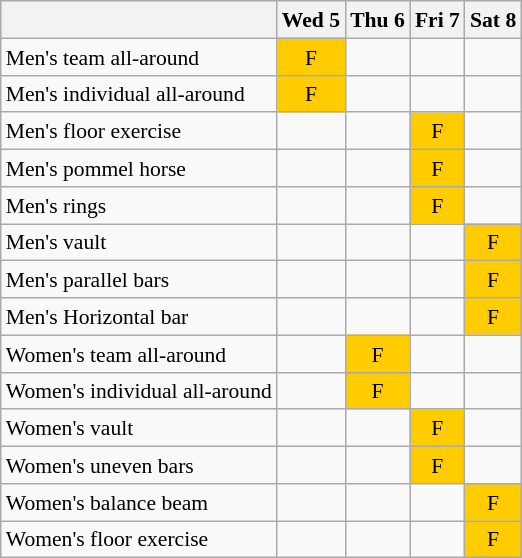<table class="wikitable" style="margin:0.5em auto; font-size:90%; line-height:1.25em; text-align:center;">
<tr>
<th></th>
<th>Wed 5</th>
<th>Thu 6</th>
<th>Fri 7</th>
<th>Sat 8</th>
</tr>
<tr>
<td align=left>Men's team all-around</td>
<td style="background-color:#FFCC00;">F</td>
<td></td>
<td></td>
<td></td>
</tr>
<tr>
<td align=left>Men's individual all-around</td>
<td style="background-color:#FFCC00;">F</td>
<td></td>
<td></td>
<td></td>
</tr>
<tr>
<td align=left>Men's floor exercise</td>
<td></td>
<td></td>
<td style="background-color:#FFCC00;">F</td>
<td></td>
</tr>
<tr>
<td align=left>Men's pommel horse</td>
<td></td>
<td></td>
<td style="background-color:#FFCC00;">F</td>
<td></td>
</tr>
<tr>
<td align=left>Men's rings</td>
<td></td>
<td></td>
<td style="background-color:#FFCC00;">F</td>
<td></td>
</tr>
<tr>
<td align=left>Men's vault</td>
<td></td>
<td></td>
<td></td>
<td style="background-color:#FFCC00;">F</td>
</tr>
<tr>
<td align=left>Men's parallel bars</td>
<td></td>
<td></td>
<td></td>
<td style="background-color:#FFCC00;">F</td>
</tr>
<tr>
<td align=left>Men's Horizontal bar</td>
<td></td>
<td></td>
<td></td>
<td style="background-color:#FFCC00;">F</td>
</tr>
<tr>
<td align=left>Women's team all-around</td>
<td></td>
<td style="background-color:#FFCC00;">F</td>
<td></td>
<td></td>
</tr>
<tr>
<td align=left>Women's individual all-around</td>
<td></td>
<td style="background-color:#FFCC00;">F</td>
<td></td>
<td></td>
</tr>
<tr>
<td align=left>Women's  vault</td>
<td></td>
<td></td>
<td style="background-color:#FFCC00;">F</td>
<td></td>
</tr>
<tr>
<td align=left>Women's uneven bars</td>
<td></td>
<td></td>
<td style="background-color:#FFCC00;">F</td>
<td></td>
</tr>
<tr>
<td align=left>Women's balance beam</td>
<td></td>
<td></td>
<td></td>
<td style="background-color:#FFCC00;">F</td>
</tr>
<tr>
<td align=left>Women's floor exercise</td>
<td></td>
<td></td>
<td></td>
<td style="background-color:#FFCC00;">F</td>
</tr>
</table>
